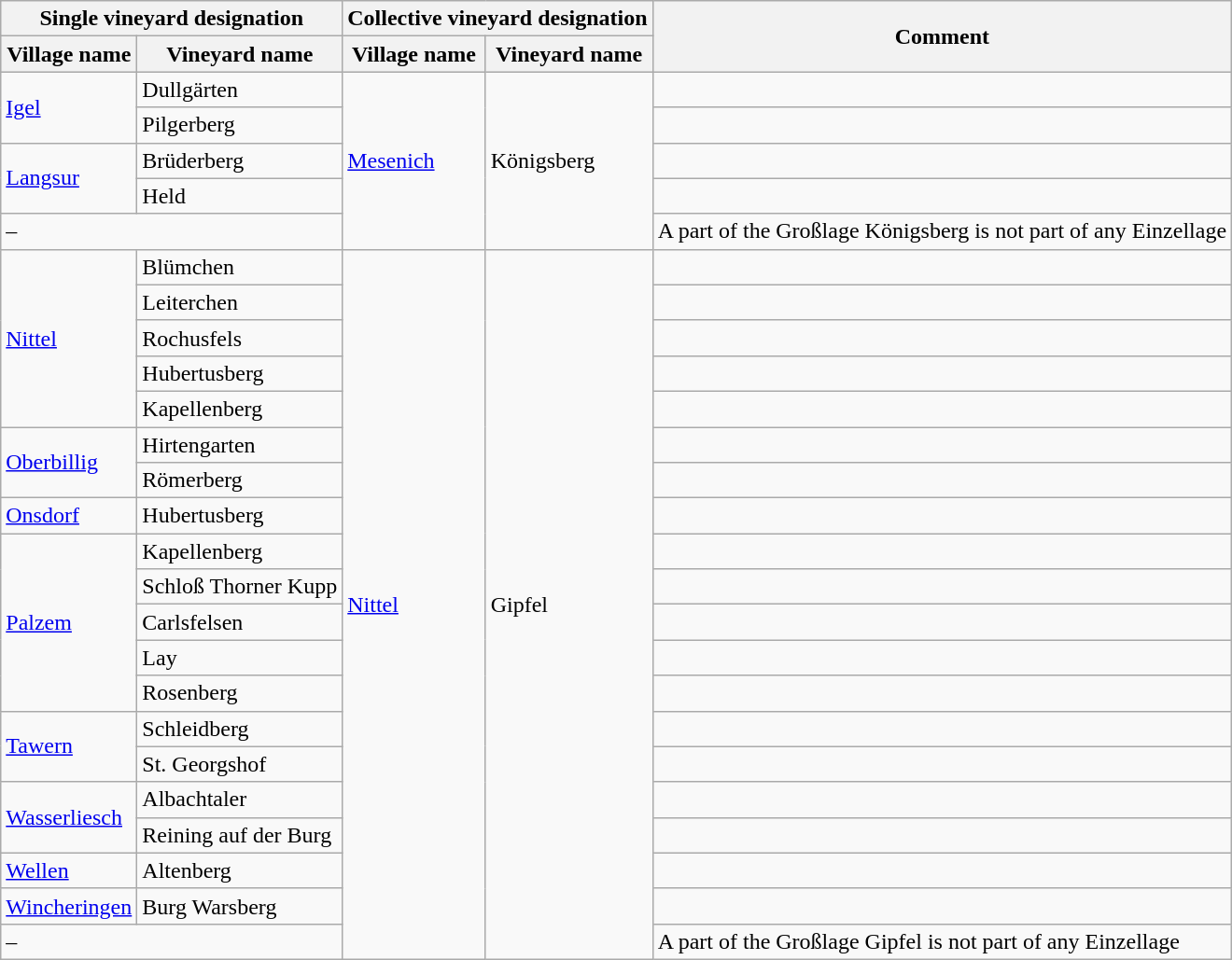<table class="wikitable">
<tr>
<th colspan="2">Single vineyard designation</th>
<th colspan="2">Collective vineyard designation</th>
<th rowspan="2">Comment</th>
</tr>
<tr bgcolor="lightgrey">
<th>Village name</th>
<th>Vineyard name</th>
<th>Village name</th>
<th>Vineyard name</th>
</tr>
<tr>
<td rowspan="2"><a href='#'>Igel</a></td>
<td>Dullgärten</td>
<td rowspan="5"><a href='#'>Mesenich</a></td>
<td rowspan="5">Königsberg</td>
<td></td>
</tr>
<tr>
<td>Pilgerberg</td>
<td></td>
</tr>
<tr>
<td rowspan="2"><a href='#'>Langsur</a></td>
<td>Brüderberg</td>
<td></td>
</tr>
<tr>
<td>Held</td>
<td></td>
</tr>
<tr>
<td colspan="2">–</td>
<td>A part of the Großlage Königsberg is not part of any Einzellage</td>
</tr>
<tr>
<td rowspan="5"><a href='#'>Nittel</a></td>
<td>Blümchen</td>
<td rowspan="20"><a href='#'>Nittel</a></td>
<td rowspan="20">Gipfel</td>
<td></td>
</tr>
<tr>
<td>Leiterchen</td>
<td></td>
</tr>
<tr>
<td>Rochusfels</td>
<td></td>
</tr>
<tr>
<td>Hubertusberg</td>
<td></td>
</tr>
<tr>
<td>Kapellenberg</td>
<td></td>
</tr>
<tr>
<td rowspan="2"><a href='#'>Oberbillig</a></td>
<td>Hirtengarten</td>
<td></td>
</tr>
<tr>
<td>Römerberg</td>
<td></td>
</tr>
<tr>
<td><a href='#'>Onsdorf</a></td>
<td>Hubertusberg</td>
<td></td>
</tr>
<tr>
<td rowspan="5"><a href='#'>Palzem</a></td>
<td>Kapellenberg</td>
<td></td>
</tr>
<tr>
<td>Schloß Thorner Kupp</td>
<td></td>
</tr>
<tr>
<td>Carlsfelsen</td>
<td></td>
</tr>
<tr>
<td>Lay</td>
<td></td>
</tr>
<tr>
<td>Rosenberg</td>
<td></td>
</tr>
<tr>
<td rowspan="2"><a href='#'>Tawern</a></td>
<td>Schleidberg</td>
<td></td>
</tr>
<tr>
<td>St. Georgshof</td>
<td></td>
</tr>
<tr>
<td rowspan="2"><a href='#'>Wasserliesch</a></td>
<td>Albachtaler</td>
<td></td>
</tr>
<tr>
<td>Reining auf der Burg</td>
<td></td>
</tr>
<tr>
<td><a href='#'>Wellen</a></td>
<td>Altenberg</td>
<td></td>
</tr>
<tr>
<td><a href='#'>Wincheringen</a></td>
<td>Burg Warsberg</td>
<td></td>
</tr>
<tr>
<td colspan="2">–</td>
<td>A part of the Großlage Gipfel is not part of any Einzellage</td>
</tr>
</table>
